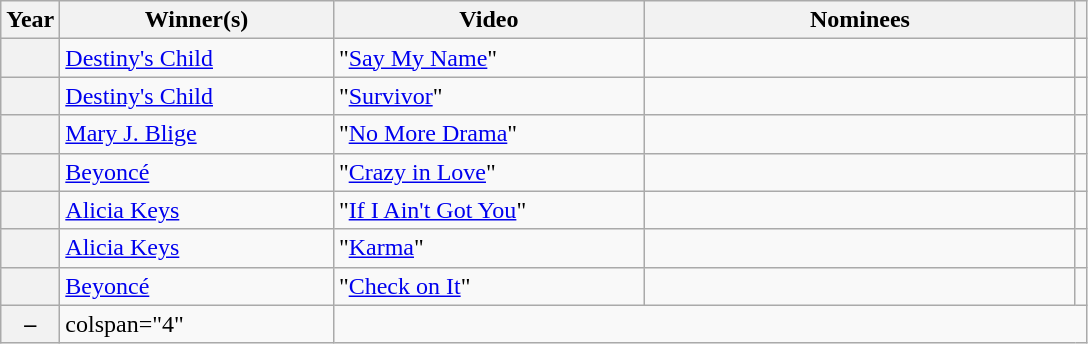<table class="wikitable sortable">
<tr>
<th scope="col">Year</th>
<th scope="col" style="width:175px;">Winner(s)</th>
<th scope="col" style="width:200px;">Video</th>
<th scope="col" style="width:280px;">Nominees</th>
<th scope="col" class="unsortable"></th>
</tr>
<tr>
<th scope="row"></th>
<td><a href='#'>Destiny's Child</a></td>
<td>"<a href='#'>Say My Name</a>"</td>
<td></td>
<td align="center"></td>
</tr>
<tr>
<th scope="row"></th>
<td><a href='#'>Destiny's Child</a></td>
<td>"<a href='#'>Survivor</a>"</td>
<td></td>
<td align="center"></td>
</tr>
<tr>
<th scope="row"></th>
<td><a href='#'>Mary J. Blige</a></td>
<td>"<a href='#'>No More Drama</a>"</td>
<td></td>
<td align="center"></td>
</tr>
<tr>
<th scope="row"></th>
<td><a href='#'>Beyoncé</a> </td>
<td>"<a href='#'>Crazy in Love</a>"</td>
<td></td>
<td align="center"></td>
</tr>
<tr>
<th scope="row"></th>
<td><a href='#'>Alicia Keys</a></td>
<td>"<a href='#'>If I Ain't Got You</a>"</td>
<td></td>
<td align="center"></td>
</tr>
<tr>
<th scope="row"></th>
<td><a href='#'>Alicia Keys</a></td>
<td>"<a href='#'>Karma</a>"</td>
<td></td>
<td align="center"></td>
</tr>
<tr>
<th scope="row"></th>
<td><a href='#'>Beyoncé</a> </td>
<td>"<a href='#'>Check on It</a>"</td>
<td></td>
<td align="center"></td>
</tr>
<tr>
<th scope="row"> – </th>
<td>colspan="4" </td>
</tr>
</table>
